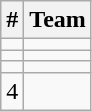<table class="wikitable">
<tr>
<th>#</th>
<th>Team</th>
</tr>
<tr>
<td></td>
<td></td>
</tr>
<tr>
<td></td>
<td></td>
</tr>
<tr>
<td></td>
<td></td>
</tr>
<tr>
<td>4</td>
<td></td>
</tr>
</table>
